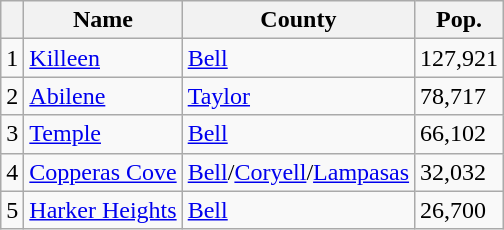<table class="wikitable sortable">
<tr>
<th></th>
<th>Name</th>
<th>County</th>
<th>Pop.</th>
</tr>
<tr>
<td>1</td>
<td><a href='#'>Killeen</a></td>
<td><a href='#'>Bell</a></td>
<td>127,921</td>
</tr>
<tr>
<td>2</td>
<td><a href='#'>Abilene</a></td>
<td><a href='#'>Taylor</a></td>
<td>78,717</td>
</tr>
<tr>
<td>3</td>
<td><a href='#'>Temple</a></td>
<td><a href='#'>Bell</a></td>
<td>66,102</td>
</tr>
<tr>
<td>4</td>
<td><a href='#'>Copperas Cove</a></td>
<td><a href='#'>Bell</a>/<a href='#'>Coryell</a>/<a href='#'>Lampasas</a></td>
<td>32,032</td>
</tr>
<tr>
<td>5</td>
<td><a href='#'>Harker Heights</a></td>
<td><a href='#'>Bell</a></td>
<td>26,700</td>
</tr>
</table>
